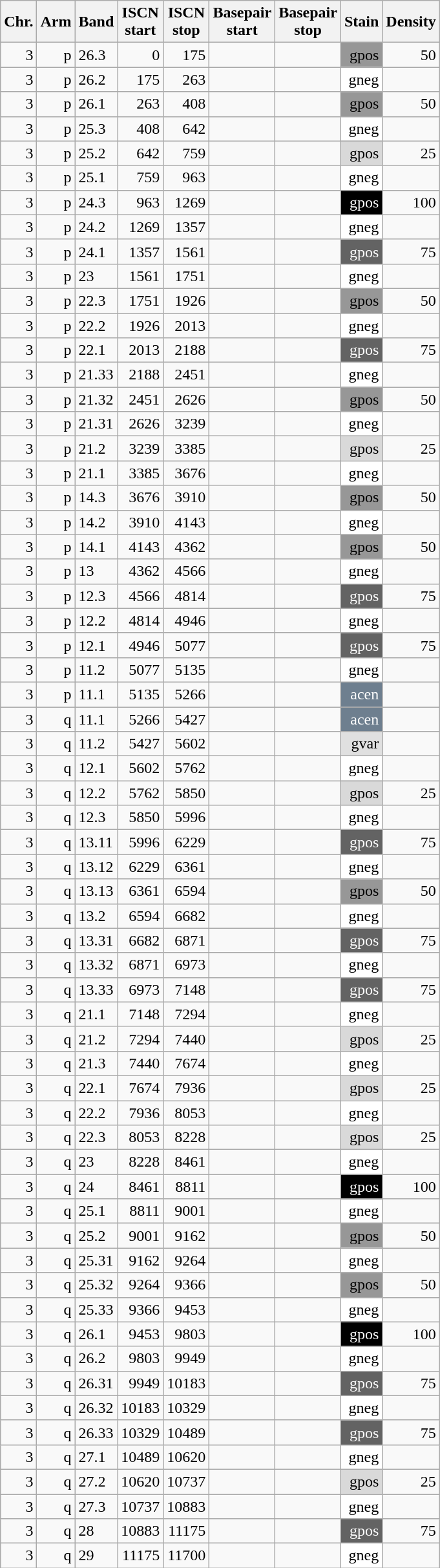<table class="wikitable" style="text-align:right">
<tr>
<th>Chr.</th>
<th>Arm</th>
<th>Band</th>
<th>ISCN<br>start</th>
<th>ISCN<br>stop</th>
<th>Basepair<br>start</th>
<th>Basepair<br>stop</th>
<th>Stain</th>
<th>Density</th>
</tr>
<tr>
<td>3</td>
<td>p</td>
<td style="text-align:left">26.3</td>
<td>0</td>
<td>175</td>
<td></td>
<td></td>
<td style="background:#979797">gpos</td>
<td>50</td>
</tr>
<tr>
<td>3</td>
<td>p</td>
<td style="text-align:left">26.2</td>
<td>175</td>
<td>263</td>
<td></td>
<td></td>
<td style="background:white">gneg</td>
<td></td>
</tr>
<tr>
<td>3</td>
<td>p</td>
<td style="text-align:left">26.1</td>
<td>263</td>
<td>408</td>
<td></td>
<td></td>
<td style="background:#979797">gpos</td>
<td>50</td>
</tr>
<tr>
<td>3</td>
<td>p</td>
<td style="text-align:left">25.3</td>
<td>408</td>
<td>642</td>
<td></td>
<td></td>
<td style="background:white">gneg</td>
<td></td>
</tr>
<tr>
<td>3</td>
<td>p</td>
<td style="text-align:left">25.2</td>
<td>642</td>
<td>759</td>
<td></td>
<td></td>
<td style="background:#d9d9d9">gpos</td>
<td>25</td>
</tr>
<tr>
<td>3</td>
<td>p</td>
<td style="text-align:left">25.1</td>
<td>759</td>
<td>963</td>
<td></td>
<td></td>
<td style="background:white">gneg</td>
<td></td>
</tr>
<tr>
<td>3</td>
<td>p</td>
<td style="text-align:left">24.3</td>
<td>963</td>
<td>1269</td>
<td></td>
<td></td>
<td style="background:black; color:white;">gpos</td>
<td>100</td>
</tr>
<tr>
<td>3</td>
<td>p</td>
<td style="text-align:left">24.2</td>
<td>1269</td>
<td>1357</td>
<td></td>
<td></td>
<td style="background:white">gneg</td>
<td></td>
</tr>
<tr>
<td>3</td>
<td>p</td>
<td style="text-align:left">24.1</td>
<td>1357</td>
<td>1561</td>
<td></td>
<td></td>
<td style="background:#636363; color:white;">gpos</td>
<td>75</td>
</tr>
<tr>
<td>3</td>
<td>p</td>
<td style="text-align:left">23</td>
<td>1561</td>
<td>1751</td>
<td></td>
<td></td>
<td style="background:white">gneg</td>
<td></td>
</tr>
<tr>
<td>3</td>
<td>p</td>
<td style="text-align:left">22.3</td>
<td>1751</td>
<td>1926</td>
<td></td>
<td></td>
<td style="background:#979797">gpos</td>
<td>50</td>
</tr>
<tr>
<td>3</td>
<td>p</td>
<td style="text-align:left">22.2</td>
<td>1926</td>
<td>2013</td>
<td></td>
<td></td>
<td style="background:white">gneg</td>
<td></td>
</tr>
<tr>
<td>3</td>
<td>p</td>
<td style="text-align:left">22.1</td>
<td>2013</td>
<td>2188</td>
<td></td>
<td></td>
<td style="background:#636363; color:white;">gpos</td>
<td>75</td>
</tr>
<tr>
<td>3</td>
<td>p</td>
<td style="text-align:left">21.33</td>
<td>2188</td>
<td>2451</td>
<td></td>
<td></td>
<td style="background:white">gneg</td>
<td></td>
</tr>
<tr>
<td>3</td>
<td>p</td>
<td style="text-align:left">21.32</td>
<td>2451</td>
<td>2626</td>
<td></td>
<td></td>
<td style="background:#979797">gpos</td>
<td>50</td>
</tr>
<tr>
<td>3</td>
<td>p</td>
<td style="text-align:left">21.31</td>
<td>2626</td>
<td>3239</td>
<td></td>
<td></td>
<td style="background:white">gneg</td>
<td></td>
</tr>
<tr>
<td>3</td>
<td>p</td>
<td style="text-align:left">21.2</td>
<td>3239</td>
<td>3385</td>
<td></td>
<td></td>
<td style="background:#d9d9d9">gpos</td>
<td>25</td>
</tr>
<tr>
<td>3</td>
<td>p</td>
<td style="text-align:left">21.1</td>
<td>3385</td>
<td>3676</td>
<td></td>
<td></td>
<td style="background:white">gneg</td>
<td></td>
</tr>
<tr>
<td>3</td>
<td>p</td>
<td style="text-align:left">14.3</td>
<td>3676</td>
<td>3910</td>
<td></td>
<td></td>
<td style="background:#979797">gpos</td>
<td>50</td>
</tr>
<tr>
<td>3</td>
<td>p</td>
<td style="text-align:left">14.2</td>
<td>3910</td>
<td>4143</td>
<td></td>
<td></td>
<td style="background:white">gneg</td>
<td></td>
</tr>
<tr>
<td>3</td>
<td>p</td>
<td style="text-align:left">14.1</td>
<td>4143</td>
<td>4362</td>
<td></td>
<td></td>
<td style="background:#979797">gpos</td>
<td>50</td>
</tr>
<tr>
<td>3</td>
<td>p</td>
<td style="text-align:left">13</td>
<td>4362</td>
<td>4566</td>
<td></td>
<td></td>
<td style="background:white">gneg</td>
<td></td>
</tr>
<tr>
<td>3</td>
<td>p</td>
<td style="text-align:left">12.3</td>
<td>4566</td>
<td>4814</td>
<td></td>
<td></td>
<td style="background:#636363; color:white;">gpos</td>
<td>75</td>
</tr>
<tr>
<td>3</td>
<td>p</td>
<td style="text-align:left">12.2</td>
<td>4814</td>
<td>4946</td>
<td></td>
<td></td>
<td style="background:white">gneg</td>
<td></td>
</tr>
<tr>
<td>3</td>
<td>p</td>
<td style="text-align:left">12.1</td>
<td>4946</td>
<td>5077</td>
<td></td>
<td></td>
<td style="background:#636363; color:white;">gpos</td>
<td>75</td>
</tr>
<tr>
<td>3</td>
<td>p</td>
<td style="text-align:left">11.2</td>
<td>5077</td>
<td>5135</td>
<td></td>
<td></td>
<td style="background:white">gneg</td>
<td></td>
</tr>
<tr>
<td>3</td>
<td>p</td>
<td style="text-align:left">11.1</td>
<td>5135</td>
<td>5266</td>
<td></td>
<td></td>
<td style="background:#6e7f8f; color:white;">acen</td>
<td></td>
</tr>
<tr>
<td>3</td>
<td>q</td>
<td style="text-align:left">11.1</td>
<td>5266</td>
<td>5427</td>
<td></td>
<td></td>
<td style="background:#6e7f8f; color:white;">acen</td>
<td></td>
</tr>
<tr>
<td>3</td>
<td>q</td>
<td style="text-align:left">11.2</td>
<td>5427</td>
<td>5602</td>
<td></td>
<td></td>
<td style="background:#e0e0e0">gvar</td>
<td></td>
</tr>
<tr>
<td>3</td>
<td>q</td>
<td style="text-align:left">12.1</td>
<td>5602</td>
<td>5762</td>
<td></td>
<td></td>
<td style="background:white">gneg</td>
<td></td>
</tr>
<tr>
<td>3</td>
<td>q</td>
<td style="text-align:left">12.2</td>
<td>5762</td>
<td>5850</td>
<td></td>
<td></td>
<td style="background:#d9d9d9">gpos</td>
<td>25</td>
</tr>
<tr>
<td>3</td>
<td>q</td>
<td style="text-align:left">12.3</td>
<td>5850</td>
<td>5996</td>
<td></td>
<td></td>
<td style="background:white">gneg</td>
<td></td>
</tr>
<tr>
<td>3</td>
<td>q</td>
<td style="text-align:left">13.11</td>
<td>5996</td>
<td>6229</td>
<td></td>
<td></td>
<td style="background:#636363; color:white;">gpos</td>
<td>75</td>
</tr>
<tr>
<td>3</td>
<td>q</td>
<td style="text-align:left">13.12</td>
<td>6229</td>
<td>6361</td>
<td></td>
<td></td>
<td style="background:white">gneg</td>
<td></td>
</tr>
<tr>
<td>3</td>
<td>q</td>
<td style="text-align:left">13.13</td>
<td>6361</td>
<td>6594</td>
<td></td>
<td></td>
<td style="background:#979797">gpos</td>
<td>50</td>
</tr>
<tr>
<td>3</td>
<td>q</td>
<td style="text-align:left">13.2</td>
<td>6594</td>
<td>6682</td>
<td></td>
<td></td>
<td style="background:white">gneg</td>
<td></td>
</tr>
<tr>
<td>3</td>
<td>q</td>
<td style="text-align:left">13.31</td>
<td>6682</td>
<td>6871</td>
<td></td>
<td></td>
<td style="background:#636363; color:white;">gpos</td>
<td>75</td>
</tr>
<tr>
<td>3</td>
<td>q</td>
<td style="text-align:left">13.32</td>
<td>6871</td>
<td>6973</td>
<td></td>
<td></td>
<td style="background:white">gneg</td>
<td></td>
</tr>
<tr>
<td>3</td>
<td>q</td>
<td style="text-align:left">13.33</td>
<td>6973</td>
<td>7148</td>
<td></td>
<td></td>
<td style="background:#636363; color:white;">gpos</td>
<td>75</td>
</tr>
<tr>
<td>3</td>
<td>q</td>
<td style="text-align:left">21.1</td>
<td>7148</td>
<td>7294</td>
<td></td>
<td></td>
<td style="background:white">gneg</td>
<td></td>
</tr>
<tr>
<td>3</td>
<td>q</td>
<td style="text-align:left">21.2</td>
<td>7294</td>
<td>7440</td>
<td></td>
<td></td>
<td style="background:#d9d9d9">gpos</td>
<td>25</td>
</tr>
<tr>
<td>3</td>
<td>q</td>
<td style="text-align:left">21.3</td>
<td>7440</td>
<td>7674</td>
<td></td>
<td></td>
<td style="background:white">gneg</td>
<td></td>
</tr>
<tr>
<td>3</td>
<td>q</td>
<td style="text-align:left">22.1</td>
<td>7674</td>
<td>7936</td>
<td></td>
<td></td>
<td style="background:#d9d9d9">gpos</td>
<td>25</td>
</tr>
<tr>
<td>3</td>
<td>q</td>
<td style="text-align:left">22.2</td>
<td>7936</td>
<td>8053</td>
<td></td>
<td></td>
<td style="background:white">gneg</td>
<td></td>
</tr>
<tr>
<td>3</td>
<td>q</td>
<td style="text-align:left">22.3</td>
<td>8053</td>
<td>8228</td>
<td></td>
<td></td>
<td style="background:#d9d9d9">gpos</td>
<td>25</td>
</tr>
<tr>
<td>3</td>
<td>q</td>
<td style="text-align:left">23</td>
<td>8228</td>
<td>8461</td>
<td></td>
<td></td>
<td style="background:white">gneg</td>
<td></td>
</tr>
<tr>
<td>3</td>
<td>q</td>
<td style="text-align:left">24</td>
<td>8461</td>
<td>8811</td>
<td></td>
<td></td>
<td style="background:black; color:white;">gpos</td>
<td>100</td>
</tr>
<tr>
<td>3</td>
<td>q</td>
<td style="text-align:left">25.1</td>
<td>8811</td>
<td>9001</td>
<td></td>
<td></td>
<td style="background:white">gneg</td>
<td></td>
</tr>
<tr>
<td>3</td>
<td>q</td>
<td style="text-align:left">25.2</td>
<td>9001</td>
<td>9162</td>
<td></td>
<td></td>
<td style="background:#979797">gpos</td>
<td>50</td>
</tr>
<tr>
<td>3</td>
<td>q</td>
<td style="text-align:left">25.31</td>
<td>9162</td>
<td>9264</td>
<td></td>
<td></td>
<td style="background:white">gneg</td>
<td></td>
</tr>
<tr>
<td>3</td>
<td>q</td>
<td style="text-align:left">25.32</td>
<td>9264</td>
<td>9366</td>
<td></td>
<td></td>
<td style="background:#979797">gpos</td>
<td>50</td>
</tr>
<tr>
<td>3</td>
<td>q</td>
<td style="text-align:left">25.33</td>
<td>9366</td>
<td>9453</td>
<td></td>
<td></td>
<td style="background:white">gneg</td>
<td></td>
</tr>
<tr>
<td>3</td>
<td>q</td>
<td style="text-align:left">26.1</td>
<td>9453</td>
<td>9803</td>
<td></td>
<td></td>
<td style="background:black; color:white;">gpos</td>
<td>100</td>
</tr>
<tr>
<td>3</td>
<td>q</td>
<td style="text-align:left">26.2</td>
<td>9803</td>
<td>9949</td>
<td></td>
<td></td>
<td style="background:white">gneg</td>
<td></td>
</tr>
<tr>
<td>3</td>
<td>q</td>
<td style="text-align:left">26.31</td>
<td>9949</td>
<td>10183</td>
<td></td>
<td></td>
<td style="background:#636363; color:white;">gpos</td>
<td>75</td>
</tr>
<tr>
<td>3</td>
<td>q</td>
<td style="text-align:left">26.32</td>
<td>10183</td>
<td>10329</td>
<td></td>
<td></td>
<td style="background:white">gneg</td>
<td></td>
</tr>
<tr>
<td>3</td>
<td>q</td>
<td style="text-align:left">26.33</td>
<td>10329</td>
<td>10489</td>
<td></td>
<td></td>
<td style="background:#636363; color:white;">gpos</td>
<td>75</td>
</tr>
<tr>
<td>3</td>
<td>q</td>
<td style="text-align:left">27.1</td>
<td>10489</td>
<td>10620</td>
<td></td>
<td></td>
<td style="background:white">gneg</td>
<td></td>
</tr>
<tr>
<td>3</td>
<td>q</td>
<td style="text-align:left">27.2</td>
<td>10620</td>
<td>10737</td>
<td></td>
<td></td>
<td style="background:#d9d9d9">gpos</td>
<td>25</td>
</tr>
<tr>
<td>3</td>
<td>q</td>
<td style="text-align:left">27.3</td>
<td>10737</td>
<td>10883</td>
<td></td>
<td></td>
<td style="background:white">gneg</td>
<td></td>
</tr>
<tr>
<td>3</td>
<td>q</td>
<td style="text-align:left">28</td>
<td>10883</td>
<td>11175</td>
<td></td>
<td></td>
<td style="background:#636363; color:white;">gpos</td>
<td>75</td>
</tr>
<tr>
<td>3</td>
<td>q</td>
<td style="text-align:left">29</td>
<td>11175</td>
<td>11700</td>
<td></td>
<td></td>
<td style="background:white">gneg</td>
<td></td>
</tr>
</table>
